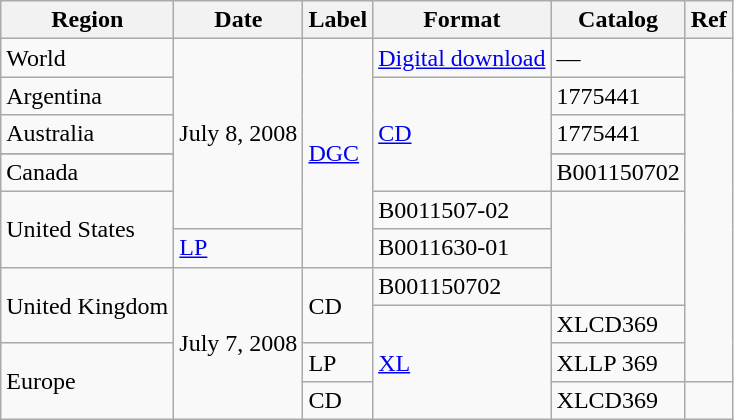<table class="wikitable">
<tr>
<th>Region</th>
<th>Date</th>
<th>Label</th>
<th>Format</th>
<th>Catalog</th>
<th>Ref</th>
</tr>
<tr>
<td>World</td>
<td rowspan="6">July 8, 2008</td>
<td rowspan="7"><a href='#'>DGC</a></td>
<td><a href='#'>Digital download</a></td>
<td>—</td>
<td rowspan="11"></td>
</tr>
<tr>
<td>Argentina</td>
<td rowspan="4"><a href='#'>CD</a></td>
<td>1775441</td>
</tr>
<tr>
<td>Australia</td>
<td>1775441</td>
</tr>
<tr>
</tr>
<tr>
<td>Canada</td>
<td>B001150702</td>
</tr>
<tr>
<td rowspan="2">United States</td>
<td>B0011507-02</td>
</tr>
<tr>
<td><a href='#'>LP</a></td>
<td>B0011630-01</td>
</tr>
<tr>
<td rowspan="3">United Kingdom</td>
<td rowspan="5">July 7, 2008</td>
<td rowspan="2">CD</td>
<td>B001150702</td>
</tr>
<tr>
<td rowspan="4"><a href='#'>XL</a></td>
<td>XLCD369</td>
</tr>
<tr>
<td rowspan="2">LP</td>
<td rowspan="2">XLLP 369</td>
</tr>
<tr>
<td rowspan="2">Europe</td>
</tr>
<tr>
<td>CD</td>
<td>XLCD369</td>
</tr>
</table>
